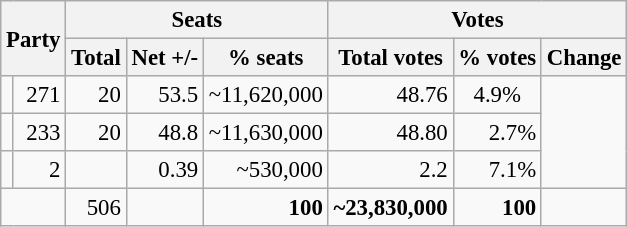<table class="wikitable sortable" style="text-align:right; font-size:95%;">
<tr>
<th colspan="2" rowspan="2">Party</th>
<th colspan="3">Seats</th>
<th colspan="3">Votes</th>
</tr>
<tr>
<th>Total</th>
<th>Net +/-</th>
<th>% seats</th>
<th>Total votes</th>
<th>% votes</th>
<th>Change</th>
</tr>
<tr>
<td></td>
<td align="right">271</td>
<td align="right">20</td>
<td align="right">53.5</td>
<td align="right">~11,620,000</td>
<td align="right">48.76</td>
<td style="text-align:center">4.9%</td>
</tr>
<tr>
<td></td>
<td align="right">233</td>
<td align="right">20</td>
<td align="right">48.8</td>
<td align="right">~11,630,000</td>
<td align="right">48.80</td>
<td> 2.7%</td>
</tr>
<tr>
<td></td>
<td align="right">2</td>
<td align="right"></td>
<td align="right">0.39</td>
<td align="right">~530,000</td>
<td align="right">2.2</td>
<td> 7.1%</td>
</tr>
<tr>
<td colspan="2" style="text-align:right"></td>
<td align="right">506</td>
<td></td>
<td align="right"><strong>100</strong></td>
<td align="right"><strong>~23,830,000</strong></td>
<td align="right"><strong>100</strong></td>
<td></td>
</tr>
</table>
